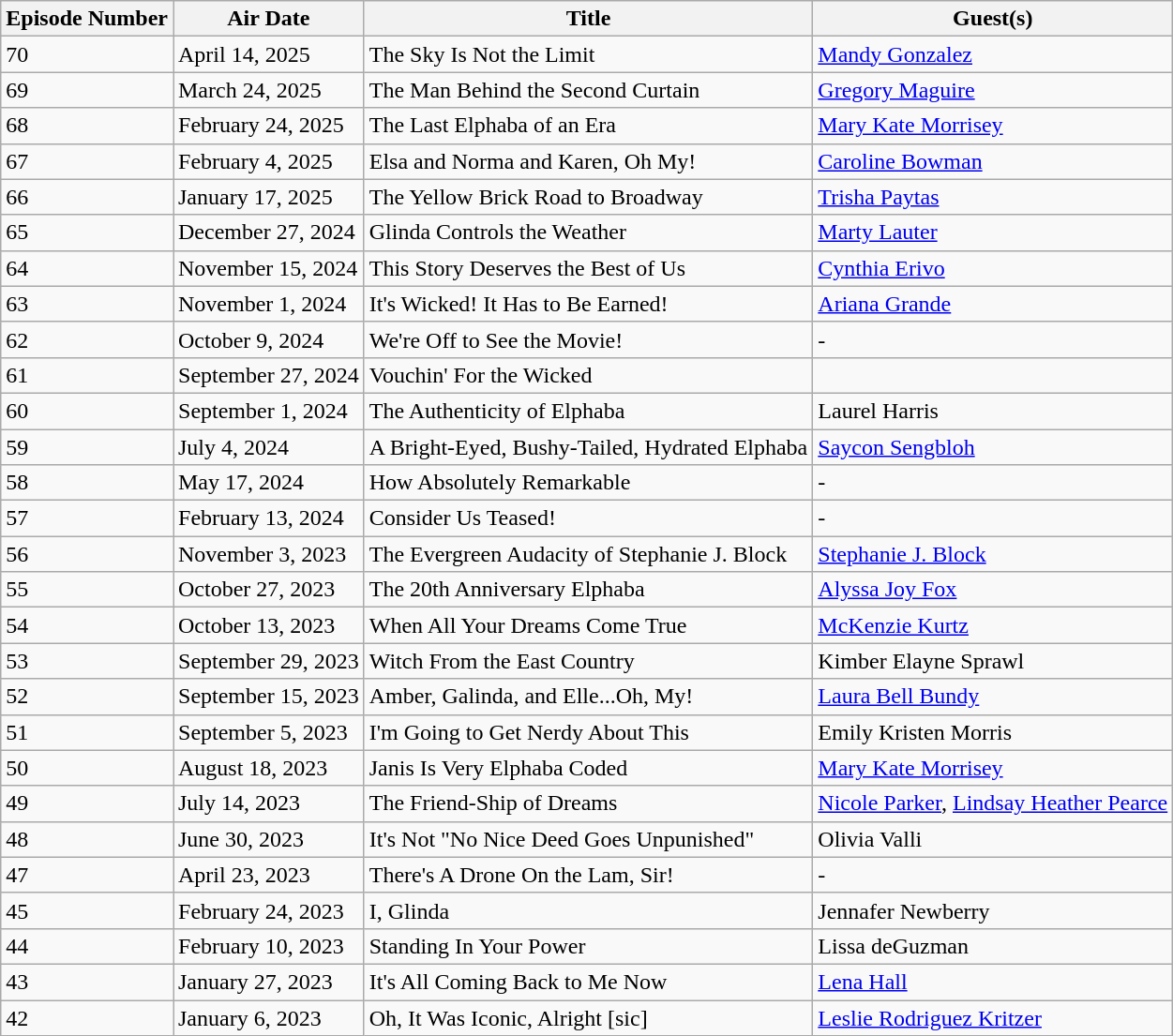<table class="wikitable">
<tr>
<th>Episode Number</th>
<th>Air Date</th>
<th>Title</th>
<th>Guest(s)</th>
</tr>
<tr>
<td>70</td>
<td>April 14, 2025</td>
<td>The Sky Is Not the Limit</td>
<td><a href='#'>Mandy Gonzalez</a></td>
</tr>
<tr>
<td>69</td>
<td>March 24, 2025</td>
<td>The Man Behind the Second Curtain</td>
<td><a href='#'>Gregory Maguire</a></td>
</tr>
<tr>
<td>68</td>
<td>February 24, 2025</td>
<td>The Last Elphaba of an Era</td>
<td><a href='#'>Mary Kate Morrisey</a></td>
</tr>
<tr>
<td>67</td>
<td>February 4, 2025</td>
<td>Elsa and Norma and Karen, Oh My!</td>
<td><a href='#'>Caroline Bowman</a></td>
</tr>
<tr>
<td>66</td>
<td>January 17, 2025</td>
<td>The Yellow Brick Road to Broadway</td>
<td><a href='#'>Trisha Paytas</a></td>
</tr>
<tr>
<td>65</td>
<td>December 27, 2024</td>
<td>Glinda Controls the Weather</td>
<td><a href='#'>Marty Lauter</a></td>
</tr>
<tr>
<td>64</td>
<td>November 15, 2024</td>
<td>This Story Deserves the Best of Us</td>
<td><a href='#'>Cynthia Erivo</a></td>
</tr>
<tr>
<td>63</td>
<td>November 1, 2024</td>
<td>It's Wicked! It Has to Be Earned!</td>
<td><a href='#'>Ariana Grande</a></td>
</tr>
<tr>
<td>62</td>
<td>October 9, 2024</td>
<td>We're Off to See the Movie!</td>
<td>-</td>
</tr>
<tr>
<td>61</td>
<td>September 27, 2024</td>
<td>Vouchin' For the Wicked</td>
<td></td>
</tr>
<tr>
<td>60</td>
<td>September 1, 2024</td>
<td>The Authenticity of Elphaba</td>
<td>Laurel Harris</td>
</tr>
<tr>
<td>59</td>
<td>July 4, 2024</td>
<td>A Bright-Eyed, Bushy-Tailed, Hydrated Elphaba</td>
<td><a href='#'>Saycon Sengbloh</a></td>
</tr>
<tr>
<td>58</td>
<td>May 17, 2024</td>
<td>How Absolutely Remarkable</td>
<td>-</td>
</tr>
<tr>
<td>57</td>
<td>February 13, 2024</td>
<td>Consider Us Teased!</td>
<td>-</td>
</tr>
<tr>
<td>56</td>
<td>November 3, 2023</td>
<td>The Evergreen Audacity of Stephanie J. Block</td>
<td><a href='#'>Stephanie J. Block</a></td>
</tr>
<tr>
<td>55</td>
<td>October 27, 2023</td>
<td>The 20th Anniversary Elphaba</td>
<td><a href='#'>Alyssa Joy Fox</a></td>
</tr>
<tr>
<td>54</td>
<td>October 13, 2023</td>
<td>When All Your Dreams Come True</td>
<td><a href='#'>McKenzie Kurtz</a></td>
</tr>
<tr>
<td>53</td>
<td>September 29, 2023</td>
<td>Witch From the East Country</td>
<td>Kimber Elayne Sprawl</td>
</tr>
<tr>
<td>52</td>
<td>September 15, 2023</td>
<td>Amber, Galinda, and Elle...Oh, My!</td>
<td><a href='#'>Laura Bell Bundy</a></td>
</tr>
<tr>
<td>51</td>
<td>September 5, 2023</td>
<td>I'm Going to Get Nerdy About This</td>
<td>Emily Kristen Morris</td>
</tr>
<tr>
<td>50</td>
<td>August 18, 2023</td>
<td>Janis Is Very Elphaba Coded</td>
<td><a href='#'>Mary Kate Morrisey</a></td>
</tr>
<tr>
<td>49</td>
<td>July 14, 2023</td>
<td>The Friend-Ship of Dreams</td>
<td><a href='#'>Nicole Parker</a>, <a href='#'>Lindsay Heather Pearce</a></td>
</tr>
<tr>
<td>48</td>
<td>June 30, 2023</td>
<td>It's Not "No Nice Deed Goes Unpunished"</td>
<td>Olivia Valli</td>
</tr>
<tr>
<td>47</td>
<td>April 23, 2023</td>
<td>There's A Drone On the Lam, Sir!</td>
<td>-</td>
</tr>
<tr>
<td>45</td>
<td>February 24, 2023</td>
<td>I, Glinda</td>
<td>Jennafer Newberry</td>
</tr>
<tr>
<td>44</td>
<td>February 10, 2023</td>
<td>Standing In Your Power</td>
<td>Lissa deGuzman</td>
</tr>
<tr>
<td>43</td>
<td>January 27, 2023</td>
<td>It's All Coming Back to Me Now</td>
<td><a href='#'>Lena Hall</a></td>
</tr>
<tr>
<td>42</td>
<td>January 6, 2023</td>
<td>Oh, It Was Iconic, Alright [sic]</td>
<td><a href='#'>Leslie Rodriguez Kritzer</a></td>
</tr>
</table>
